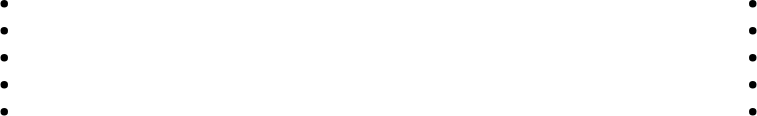<table width="1000">
<tr>
<td><br><ul><li></li><li></li><li></li><li></li><li></li></ul></td>
<td><br><ul><li></li><li></li><li></li><li></li><li></li></ul></td>
</tr>
</table>
